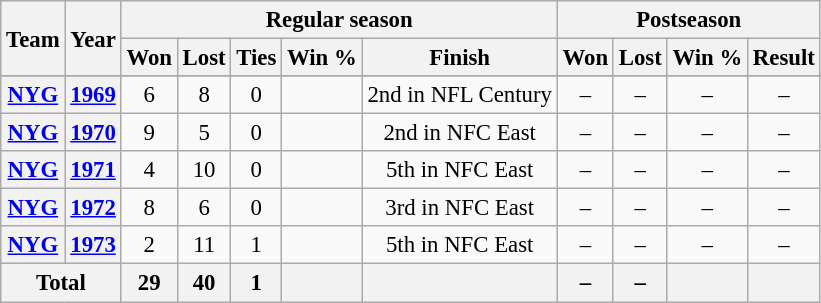<table class="wikitable" style="font-size: 95%; text-align:center;">
<tr>
<th rowspan="2">Team</th>
<th rowspan="2">Year</th>
<th colspan="5">Regular season</th>
<th colspan="4">Postseason</th>
</tr>
<tr>
<th>Won</th>
<th>Lost</th>
<th>Ties</th>
<th>Win %</th>
<th>Finish</th>
<th>Won</th>
<th>Lost</th>
<th>Win %</th>
<th>Result</th>
</tr>
<tr ! style="background:;">
</tr>
<tr>
<th><a href='#'>NYG</a></th>
<th><a href='#'>1969</a></th>
<td>6</td>
<td>8</td>
<td>0</td>
<td></td>
<td>2nd in NFL Century</td>
<td>–</td>
<td>–</td>
<td>–</td>
<td>–</td>
</tr>
<tr>
<th><a href='#'>NYG</a></th>
<th><a href='#'>1970</a></th>
<td>9</td>
<td>5</td>
<td>0</td>
<td></td>
<td>2nd in NFC East</td>
<td>–</td>
<td>–</td>
<td>–</td>
<td>–</td>
</tr>
<tr>
<th><a href='#'>NYG</a></th>
<th><a href='#'>1971</a></th>
<td>4</td>
<td>10</td>
<td>0</td>
<td></td>
<td>5th in NFC East</td>
<td>–</td>
<td>–</td>
<td>–</td>
<td>–</td>
</tr>
<tr>
<th><a href='#'>NYG</a></th>
<th><a href='#'>1972</a></th>
<td>8</td>
<td>6</td>
<td>0</td>
<td></td>
<td>3rd in NFC East</td>
<td>–</td>
<td>–</td>
<td>–</td>
<td>–</td>
</tr>
<tr>
<th><a href='#'>NYG</a></th>
<th><a href='#'>1973</a></th>
<td>2</td>
<td>11</td>
<td>1</td>
<td></td>
<td>5th in NFC East</td>
<td>–</td>
<td>–</td>
<td>–</td>
<td>–</td>
</tr>
<tr>
<th colspan="2">Total</th>
<th>29</th>
<th>40</th>
<th>1</th>
<th></th>
<th></th>
<th>–</th>
<th>–</th>
<th></th>
<th></th>
</tr>
</table>
